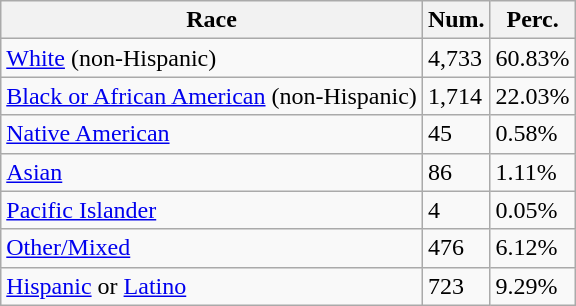<table class="wikitable">
<tr>
<th>Race</th>
<th>Num.</th>
<th>Perc.</th>
</tr>
<tr>
<td><a href='#'>White</a> (non-Hispanic)</td>
<td>4,733</td>
<td>60.83%</td>
</tr>
<tr>
<td><a href='#'>Black or African American</a> (non-Hispanic)</td>
<td>1,714</td>
<td>22.03%</td>
</tr>
<tr>
<td><a href='#'>Native American</a></td>
<td>45</td>
<td>0.58%</td>
</tr>
<tr>
<td><a href='#'>Asian</a></td>
<td>86</td>
<td>1.11%</td>
</tr>
<tr>
<td><a href='#'>Pacific Islander</a></td>
<td>4</td>
<td>0.05%</td>
</tr>
<tr>
<td><a href='#'>Other/Mixed</a></td>
<td>476</td>
<td>6.12%</td>
</tr>
<tr>
<td><a href='#'>Hispanic</a> or <a href='#'>Latino</a></td>
<td>723</td>
<td>9.29%</td>
</tr>
</table>
